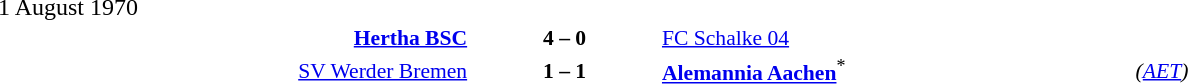<table width=100% cellspacing=1>
<tr>
<th width=25%></th>
<th width=10%></th>
<th width=25%></th>
<th></th>
</tr>
<tr>
<td>1 August 1970</td>
</tr>
<tr style=font-size:90%>
<td align=right><strong><a href='#'>Hertha BSC</a></strong></td>
<td align=center><strong>4 – 0</strong></td>
<td><a href='#'>FC Schalke 04</a></td>
</tr>
<tr style=font-size:90%>
<td align=right><a href='#'>SV Werder Bremen</a></td>
<td align=center><strong>1 – 1</strong></td>
<td><strong><a href='#'>Alemannia Aachen</a></strong><sup>*</sup></td>
<td><em>(<a href='#'>AET</a>)</em></td>
</tr>
</table>
